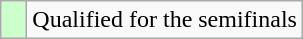<table class="wikitable">
<tr>
<td width=10px bgcolor="#ccffcc"></td>
<td>Qualified for the semifinals</td>
</tr>
</table>
